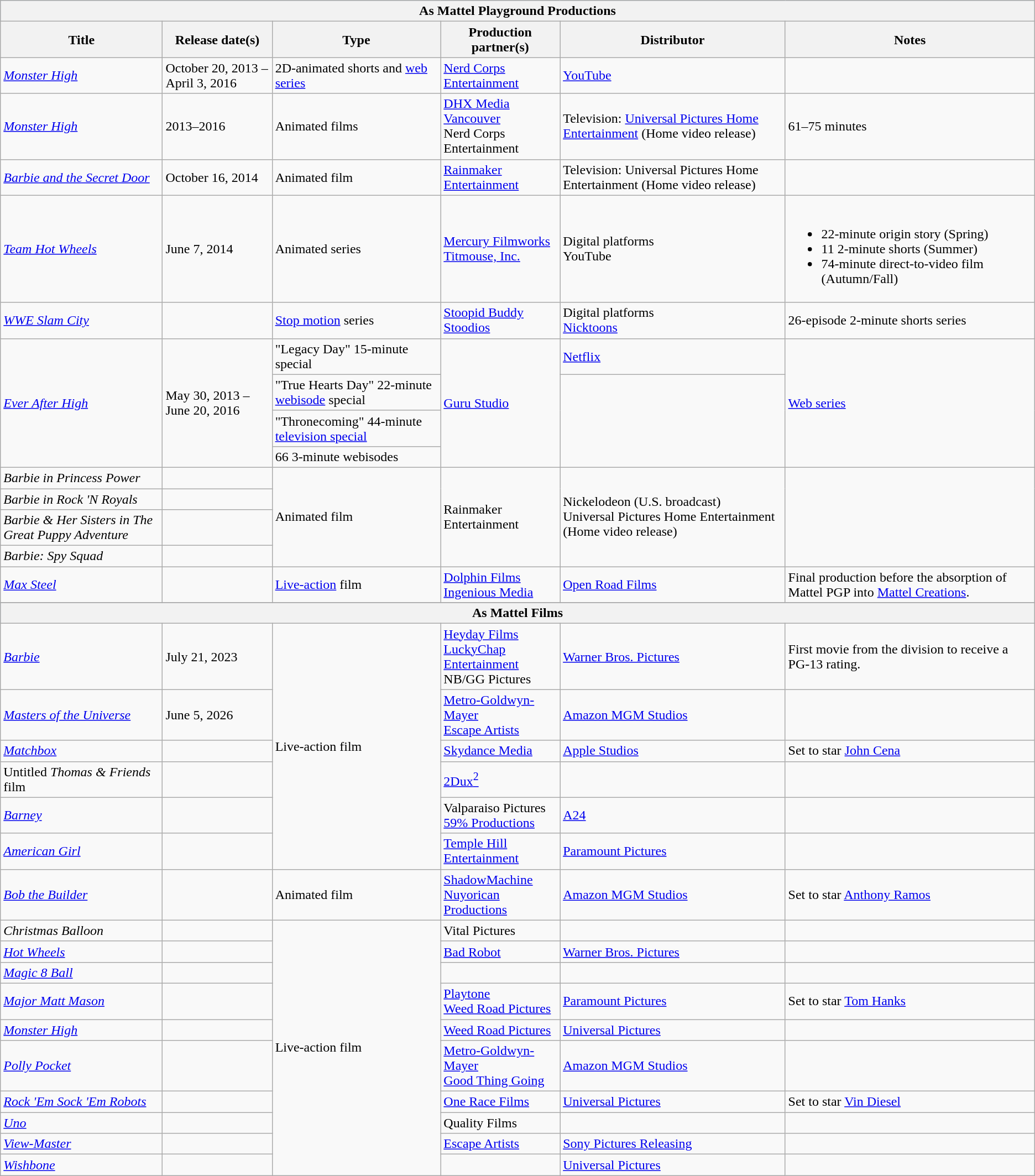<table class="wikitable">
<tr style="background:#b0c4de;">
<th colspan="7">As Mattel Playground Productions</th>
</tr>
<tr>
<th>Title</th>
<th>Release date(s)</th>
<th>Type</th>
<th>Production<br>partner(s)</th>
<th>Distributor</th>
<th>Notes</th>
</tr>
<tr>
<td><em><a href='#'>Monster High</a></em></td>
<td>October 20, 2013 – April 3, 2016 </td>
<td>2D-animated shorts and <a href='#'>web series</a></td>
<td><a href='#'>Nerd Corps Entertainment</a></td>
<td><a href='#'>YouTube</a></td>
<td></td>
</tr>
<tr>
<td><em><a href='#'>Monster High</a></em></td>
<td>2013–2016</td>
<td>Animated films</td>
<td><a href='#'>DHX Media Vancouver</a><br>Nerd Corps Entertainment</td>
<td>Television:  <a href='#'>Universal Pictures Home Entertainment</a> (Home video release)</td>
<td>61–75 minutes</td>
</tr>
<tr>
<td><em><a href='#'>Barbie and the Secret Door</a></em></td>
<td>October 16, 2014</td>
<td>Animated film</td>
<td><a href='#'>Rainmaker Entertainment</a></td>
<td>Television: Universal Pictures Home Entertainment (Home video release)</td>
<td></td>
</tr>
<tr>
<td><em><a href='#'>Team Hot Wheels</a></em></td>
<td>June 7, 2014</td>
<td>Animated series</td>
<td><a href='#'>Mercury Filmworks</a><br><a href='#'>Titmouse, Inc.</a></td>
<td>Digital platforms<br>YouTube</td>
<td><br><ul><li>22-minute origin story (Spring)</li><li>11 2-minute shorts (Summer)</li><li>74-minute direct-to-video film (Autumn/Fall)</li></ul></td>
</tr>
<tr>
<td><em><a href='#'>WWE Slam City</a></em></td>
<td></td>
<td><a href='#'>Stop motion</a> series</td>
<td><a href='#'>Stoopid Buddy Stoodios</a></td>
<td>Digital platforms<br><a href='#'>Nicktoons</a></td>
<td>26-episode 2-minute shorts series</td>
</tr>
<tr>
<td rowspan="4"><em><a href='#'>Ever After High</a></em></td>
<td rowspan="4">May 30, 2013 – June 20, 2016</td>
<td>"Legacy Day" 15-minute special</td>
<td rowspan="4"><a href='#'>Guru Studio</a></td>
<td><a href='#'>Netflix</a></td>
<td rowspan="4"><a href='#'>Web series</a></td>
</tr>
<tr>
<td>"True Hearts Day" 22-minute <a href='#'>webisode</a> special</td>
<td rowspan="3"></td>
</tr>
<tr>
<td>"Thronecoming" 44-minute <a href='#'>television special</a></td>
</tr>
<tr>
<td>66 3-minute webisodes</td>
</tr>
<tr>
<td><em>Barbie in Princess Power</em></td>
<td></td>
<td rowspan="4">Animated film</td>
<td rowspan="4">Rainmaker Entertainment</td>
<td rowspan="4">Nickelodeon (U.S. broadcast)<br>Universal Pictures Home Entertainment (Home video release)</td>
<td rowspan="4"></td>
</tr>
<tr>
<td><em>Barbie in Rock 'N Royals</em></td>
<td></td>
</tr>
<tr>
<td><em>Barbie & Her Sisters in The Great Puppy Adventure</em></td>
<td></td>
</tr>
<tr>
<td><em>Barbie: Spy Squad</em></td>
<td></td>
</tr>
<tr>
<td><em><a href='#'>Max Steel</a></em></td>
<td></td>
<td><a href='#'>Live-action</a> film</td>
<td><a href='#'>Dolphin Films</a><br><a href='#'>Ingenious Media</a></td>
<td><a href='#'>Open Road Films</a></td>
<td>Final production before the absorption of Mattel PGP into <a href='#'>Mattel Creations</a>.</td>
</tr>
<tr>
</tr>
<tr style="background:#b0c4de;">
<th colspan="7">As Mattel Films</th>
</tr>
<tr>
<td><em><a href='#'>Barbie</a></em></td>
<td>July 21, 2023</td>
<td rowspan="6">Live-action film</td>
<td><a href='#'>Heyday Films</a><br><a href='#'>LuckyChap Entertainment</a><br>NB/GG Pictures</td>
<td><a href='#'>Warner Bros. Pictures</a></td>
<td>First movie from the division to receive a PG-13 rating.</td>
</tr>
<tr>
<td><em><a href='#'>Masters of the Universe</a></em></td>
<td>June 5, 2026</td>
<td><a href='#'>Metro-Goldwyn-Mayer</a><br><a href='#'>Escape Artists</a></td>
<td><a href='#'>Amazon MGM Studios</a></td>
<td></td>
</tr>
<tr>
<td><em><a href='#'>Matchbox</a></em></td>
<td></td>
<td><a href='#'>Skydance Media</a></td>
<td><a href='#'>Apple Studios</a></td>
<td>Set to star <a href='#'>John Cena</a></td>
</tr>
<tr>
<td>Untitled <em>Thomas & Friends</em> film</td>
<td></td>
<td><a href='#'>2Dux<sup>2</sup></a></td>
<td></td>
<td></td>
</tr>
<tr>
<td><em><a href='#'>Barney</a></em></td>
<td></td>
<td>Valparaiso Pictures<br><a href='#'>59% Productions</a></td>
<td><a href='#'>A24</a></td>
<td></td>
</tr>
<tr>
<td><em><a href='#'>American Girl</a></em></td>
<td></td>
<td><a href='#'>Temple Hill Entertainment</a></td>
<td><a href='#'>Paramount Pictures</a></td>
<td></td>
</tr>
<tr>
<td><em><a href='#'>Bob the Builder</a></em></td>
<td></td>
<td>Animated film</td>
<td><a href='#'>ShadowMachine</a><br><a href='#'>Nuyorican Productions</a></td>
<td><a href='#'>Amazon MGM Studios</a></td>
<td>Set to star <a href='#'>Anthony Ramos</a></td>
</tr>
<tr>
<td><em>Christmas Balloon</em></td>
<td></td>
<td rowspan="10">Live-action film</td>
<td>Vital Pictures</td>
<td></td>
<td></td>
</tr>
<tr>
<td><em><a href='#'>Hot Wheels</a></em></td>
<td></td>
<td><a href='#'>Bad Robot</a></td>
<td><a href='#'>Warner Bros. Pictures</a></td>
<td></td>
</tr>
<tr>
<td><em><a href='#'>Magic 8 Ball</a></em></td>
<td></td>
<td></td>
<td></td>
<td></td>
</tr>
<tr>
<td><em><a href='#'>Major Matt Mason</a></em></td>
<td></td>
<td><a href='#'>Playtone</a><br><a href='#'>Weed Road Pictures</a></td>
<td><a href='#'>Paramount Pictures</a></td>
<td>Set to star <a href='#'>Tom Hanks</a></td>
</tr>
<tr>
<td><em><a href='#'>Monster High</a></em></td>
<td></td>
<td><a href='#'>Weed Road Pictures</a></td>
<td><a href='#'>Universal Pictures</a></td>
<td></td>
</tr>
<tr>
<td><em><a href='#'>Polly Pocket</a></em></td>
<td></td>
<td><a href='#'>Metro-Goldwyn-Mayer</a><br><a href='#'>Good Thing Going</a></td>
<td><a href='#'>Amazon MGM Studios</a></td>
<td></td>
</tr>
<tr>
<td><em><a href='#'>Rock 'Em Sock 'Em Robots</a></em></td>
<td></td>
<td><a href='#'>One Race Films</a></td>
<td><a href='#'>Universal Pictures</a></td>
<td>Set to star <a href='#'>Vin Diesel</a></td>
</tr>
<tr>
<td><em><a href='#'>Uno</a></em></td>
<td></td>
<td>Quality Films</td>
<td></td>
<td></td>
</tr>
<tr>
<td><em><a href='#'>View-Master</a></em></td>
<td></td>
<td><a href='#'>Escape Artists</a></td>
<td><a href='#'>Sony Pictures Releasing</a></td>
<td></td>
</tr>
<tr>
<td><em><a href='#'>Wishbone</a></em></td>
<td></td>
<td></td>
<td><a href='#'>Universal Pictures</a></td>
<td></td>
</tr>
</table>
